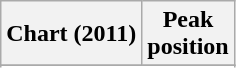<table class="wikitable sortable plainrowheaders" style="text-align:center">
<tr>
<th scope="col">Chart (2011)</th>
<th scope="col">Peak<br>position</th>
</tr>
<tr>
</tr>
<tr>
</tr>
<tr>
</tr>
</table>
